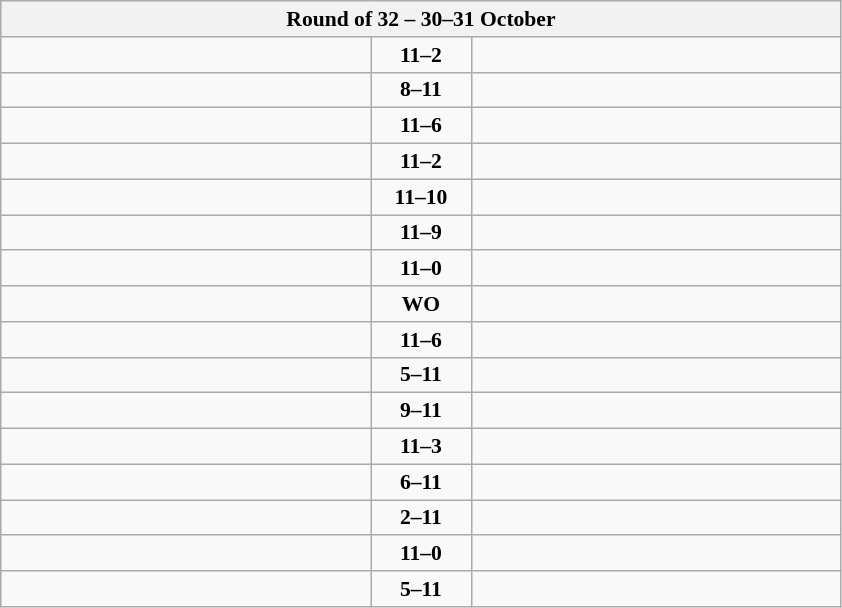<table class="wikitable" style="text-align: center; font-size:90% ">
<tr>
<th colspan=3>Round of 32 – 30–31 October</th>
</tr>
<tr>
<td align=left width="240"><strong></strong></td>
<td align=center width="60"><strong>11–2</strong></td>
<td align=left width="240"></td>
</tr>
<tr>
<td align=left></td>
<td align=center><strong>8–11</strong></td>
<td align=left><strong></strong></td>
</tr>
<tr>
<td align=left><strong></strong></td>
<td align=center><strong>11–6</strong></td>
<td align=left></td>
</tr>
<tr>
<td align=left><strong></strong></td>
<td align=center><strong>11–2</strong></td>
<td align=left></td>
</tr>
<tr>
<td align=left><strong></strong></td>
<td align=center><strong>11–10</strong></td>
<td align=left></td>
</tr>
<tr>
<td align=left><strong></strong></td>
<td align=center><strong>11–9</strong></td>
<td align=left></td>
</tr>
<tr }>
<td align=left><strong></strong></td>
<td align=center><strong>11–0</strong></td>
<td align=left></td>
</tr>
<tr>
<td align=left></td>
<td align=center><strong>WO</strong></td>
<td align=left></td>
</tr>
<tr>
<td align=left><strong></strong></td>
<td align=center><strong>11–6</strong></td>
<td align=left></td>
</tr>
<tr>
<td align=left></td>
<td align=center><strong>5–11</strong></td>
<td align=left><strong></strong></td>
</tr>
<tr>
<td align=left></td>
<td align=center><strong>9–11</strong></td>
<td align=left><strong></strong></td>
</tr>
<tr>
<td align=left><strong></strong></td>
<td align=center><strong>11–3</strong></td>
<td align=left></td>
</tr>
<tr>
<td align=left></td>
<td align=center><strong>6–11</strong></td>
<td align=left><strong></strong></td>
</tr>
<tr>
<td align=left></td>
<td align=center><strong>2–11</strong></td>
<td align=left><strong></strong></td>
</tr>
<tr>
<td align=left><strong></strong></td>
<td align=center><strong>11–0</strong></td>
<td align=left></td>
</tr>
<tr>
<td align=left></td>
<td align=center><strong>5–11</strong></td>
<td align=left><strong></strong></td>
</tr>
</table>
